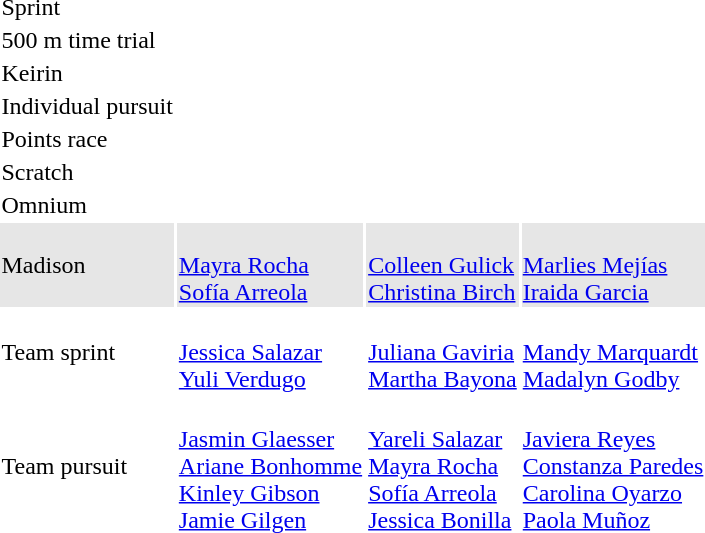<table>
<tr>
<td>Sprint</td>
<td></td>
<td></td>
<td></td>
</tr>
<tr>
<td>500 m time trial</td>
<td></td>
<td></td>
<td></td>
</tr>
<tr>
<td>Keirin</td>
<td></td>
<td></td>
<td></td>
</tr>
<tr>
<td>Individual pursuit</td>
<td></td>
<td></td>
<td></td>
</tr>
<tr>
<td>Points race</td>
<td></td>
<td></td>
<td></td>
</tr>
<tr>
<td>Scratch</td>
<td></td>
<td></td>
<td></td>
</tr>
<tr>
<td>Omnium</td>
<td></td>
<td></td>
<td></td>
</tr>
<tr bgcolor="#e6e6e6">
<td>Madison</td>
<td><br><a href='#'>Mayra Rocha</a><br><a href='#'>Sofía Arreola</a></td>
<td><br><a href='#'>Colleen Gulick</a><br><a href='#'>Christina Birch</a></td>
<td><br><a href='#'>Marlies Mejías</a><br><a href='#'>Iraida Garcia</a></td>
</tr>
<tr>
<td>Team sprint</td>
<td><br><a href='#'>Jessica Salazar</a><br><a href='#'>Yuli Verdugo</a></td>
<td><br><a href='#'>Juliana Gaviria</a><br><a href='#'>Martha Bayona</a></td>
<td><br><a href='#'>Mandy Marquardt</a><br><a href='#'>Madalyn Godby</a></td>
</tr>
<tr>
<td>Team pursuit</td>
<td><br><a href='#'>Jasmin Glaesser</a><br><a href='#'>Ariane Bonhomme</a><br><a href='#'>Kinley Gibson</a><br><a href='#'>Jamie Gilgen</a></td>
<td><br><a href='#'>Yareli Salazar</a><br><a href='#'>Mayra Rocha</a><br><a href='#'>Sofía Arreola</a><br><a href='#'>Jessica Bonilla</a></td>
<td><br><a href='#'>Javiera Reyes</a><br><a href='#'>Constanza Paredes</a><br><a href='#'>Carolina Oyarzo</a><br><a href='#'>Paola Muñoz</a></td>
</tr>
</table>
